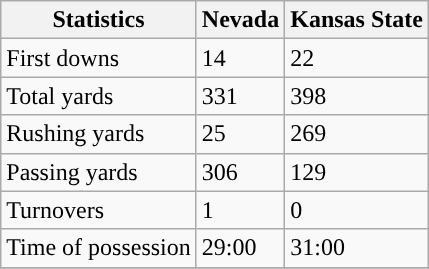<table class="wikitable" style="float: left;">
<tr>
<th>Statistics</th>
<th>Nevada</th>
<th>Kansas State</th>
</tr>
<tr>
<td>First downs</td>
<td>14</td>
<td>22</td>
</tr>
<tr>
<td>Total yards</td>
<td>331</td>
<td>398</td>
</tr>
<tr>
<td>Rushing yards</td>
<td>25</td>
<td>269</td>
</tr>
<tr>
<td>Passing yards</td>
<td>306</td>
<td>129</td>
</tr>
<tr>
<td>Turnovers</td>
<td>1</td>
<td>0</td>
</tr>
<tr>
<td>Time of possession</td>
<td>29:00</td>
<td>31:00</td>
</tr>
<tr>
</tr>
</table>
